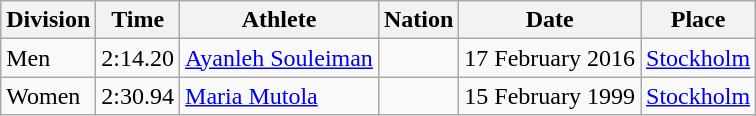<table class="wikitable">
<tr>
<th scope="col">Division</th>
<th scope="col">Time</th>
<th scope="col">Athlete</th>
<th scope="col">Nation</th>
<th scope="col">Date</th>
<th scope="col">Place</th>
</tr>
<tr>
<td>Men</td>
<td>2:14.20</td>
<td align="left"><a href='#'>Ayanleh Souleiman</a></td>
<td align="left"></td>
<td>17 February 2016</td>
<td><a href='#'>Stockholm</a></td>
</tr>
<tr>
<td>Women</td>
<td>2:30.94</td>
<td align="left"><a href='#'>Maria Mutola</a></td>
<td align="left"></td>
<td>15 February 1999</td>
<td><a href='#'>Stockholm</a></td>
</tr>
</table>
